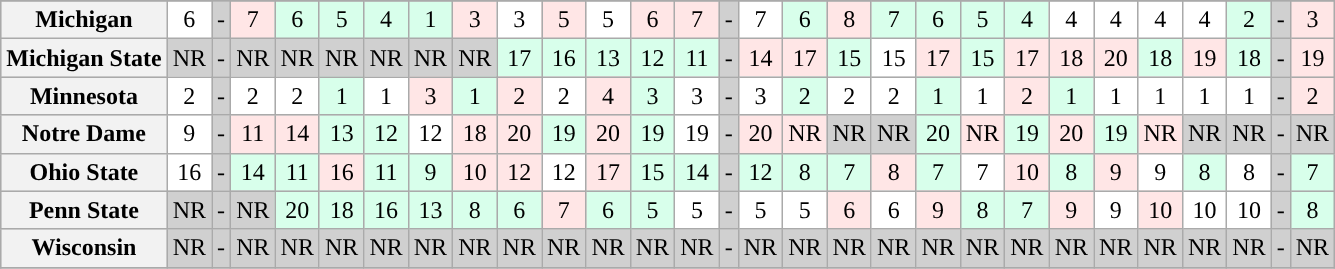<table class="wikitable sortable" style="text-align: center;">
<tr>
</tr>
<tr bgcolor=d0d0d0>
<th>Michigan</th>
<td bgcolor=ffffff>6</td>
<td>-</td>
<td bgcolor=FFE6E6>7</td>
<td bgcolor=D8FFEB>6</td>
<td bgcolor=D8FFEB>5</td>
<td bgcolor=D8FFEB>4</td>
<td bgcolor=D8FFEB>1</td>
<td bgcolor=FFE6E6>3</td>
<td bgcolor=FFFFFF>3</td>
<td bgcolor=FFE6E6>5</td>
<td bgcolor=FFFFFF>5</td>
<td bgcolor=FFE6E6>6</td>
<td bgcolor=FFE6E6>7</td>
<td>-</td>
<td bgcolor=FFFFFF>7</td>
<td bgcolor=D8FFEB>6</td>
<td bgcolor=FFE6E6>8</td>
<td bgcolor=D8FFEB>7</td>
<td bgcolor=D8FFEB>6</td>
<td bgcolor=D8FFEB>5</td>
<td bgcolor=D8FFEB>4</td>
<td bgcolor=FFFFFF>4</td>
<td bgcolor=FFFFFF>4</td>
<td bgcolor=FFFFFF>4</td>
<td bgcolor=FFFFFF>4</td>
<td bgcolor=D8FFEB>2</td>
<td>-</td>
<td bgcolor=FFE6E6>3</td>
</tr>
<tr bgcolor=d0d0d0>
<th>Michigan State</th>
<td>NR</td>
<td>-</td>
<td>NR</td>
<td>NR</td>
<td>NR</td>
<td>NR</td>
<td>NR</td>
<td>NR</td>
<td bgcolor=D8FFEB>17</td>
<td bgcolor=D8FFEB>16</td>
<td bgcolor=D8FFEB>13</td>
<td bgcolor=D8FFEB>12</td>
<td bgcolor=D8FFEB>11</td>
<td>-</td>
<td bgcolor=FFE6E6>14</td>
<td bgcolor=FFE6E6>17</td>
<td bgcolor=D8FFEB>15</td>
<td bgcolor=ffffff>15</td>
<td bgcolor=FFE6E6>17</td>
<td bgcolor=D8FFEB>15</td>
<td bgcolor=FFE6E6>17</td>
<td bgcolor=FFE6E6>18</td>
<td bgcolor=FFE6E6>20</td>
<td bgcolor=D8FFEB>18</td>
<td bgcolor=FFE6E6>19</td>
<td bgcolor=D8FFEB>18</td>
<td>-</td>
<td bgcolor=FFE6E6>19</td>
</tr>
<tr bgcolor=d0d0d0>
<th>Minnesota</th>
<td bgcolor=ffffff>2</td>
<td>-</td>
<td bgcolor=ffffff>2</td>
<td bgcolor=ffffff>2</td>
<td bgcolor=D8FFEB>1</td>
<td bgcolor=ffffff>1</td>
<td bgcolor=FFE6E6>3</td>
<td bgcolor=D8FFEB>1</td>
<td bgcolor=FFE6E6>2</td>
<td bgcolor=ffffff>2</td>
<td bgcolor=FFE6E6>4</td>
<td bgcolor=D8FFEB>3</td>
<td bgcolor=ffffff>3</td>
<td>-</td>
<td bgcolor=ffffff>3</td>
<td bgcolor=D8FFEB>2</td>
<td bgcolor=ffffff>2</td>
<td bgcolor=ffffff>2</td>
<td bgcolor=D8FFEB>1</td>
<td bgcolor=ffffff>1</td>
<td bgcolor=FFE6E6>2</td>
<td bgcolor=D8FFEB>1</td>
<td bgcolor=ffffff>1</td>
<td bgcolor=ffffff>1</td>
<td bgcolor=ffffff>1</td>
<td bgcolor=ffffff>1</td>
<td>-</td>
<td bgcolor=FFE6E6>2</td>
</tr>
<tr bgcolor=d0d0d0>
<th>Notre Dame</th>
<td bgcolor=ffffff>9</td>
<td>-</td>
<td bgcolor=FFE6E6>11</td>
<td bgcolor=FFE6E6>14</td>
<td bgcolor=D8FFEB>13</td>
<td bgcolor=D8FFEB>12</td>
<td bgcolor=ffffff>12</td>
<td bgcolor=FFE6E6>18</td>
<td bgcolor=FFE6E6>20</td>
<td bgcolor=D8FFEB>19</td>
<td bgcolor=FFE6E6>20</td>
<td bgcolor=D8FFEB>19</td>
<td bgcolor=ffffff>19</td>
<td>-</td>
<td bgcolor=FFE6E6>20</td>
<td bgcolor=FFE6E6>NR</td>
<td>NR</td>
<td>NR</td>
<td bgcolor=D8FFEB>20</td>
<td bgcolor=FFE6E6>NR</td>
<td bgcolor=D8FFEB>19</td>
<td bgcolor=FFE6E6>20</td>
<td bgcolor=D8FFEB>19</td>
<td bgcolor=FFE6E6>NR</td>
<td>NR</td>
<td>NR</td>
<td>-</td>
<td>NR</td>
</tr>
<tr bgcolor=d0d0d0>
<th>Ohio State</th>
<td bgcolor=ffffff>16</td>
<td>-</td>
<td bgcolor=D8FFEB>14</td>
<td bgcolor=D8FFEB>11</td>
<td bgcolor=FFE6E6>16</td>
<td bgcolor=D8FFEB>11</td>
<td bgcolor=D8FFEB>9</td>
<td bgcolor=FFE6E6>10</td>
<td bgcolor=FFE6E6>12</td>
<td bgcolor=ffffff>12</td>
<td bgcolor=FFE6E6>17</td>
<td bgcolor=D8FFEB>15</td>
<td bgcolor=D8FFEB>14</td>
<td>-</td>
<td bgcolor=D8FFEB>12</td>
<td bgcolor=D8FFEB>8</td>
<td bgcolor=D8FFEB>7</td>
<td bgcolor=FFE6E6>8</td>
<td bgcolor=D8FFEB>7</td>
<td bgcolor=ffffff>7</td>
<td bgcolor=FFE6E6>10</td>
<td bgcolor=D8FFEB>8</td>
<td bgcolor=FFE6E6>9</td>
<td bgcolor=ffffff>9</td>
<td bgcolor=D8FFEB>8</td>
<td bgcolor=ffffff>8</td>
<td>-</td>
<td bgcolor=D8FFEB>7</td>
</tr>
<tr bgcolor=d0d0d0>
<th>Penn State</th>
<td>NR</td>
<td>-</td>
<td>NR</td>
<td bgcolor=D8FFEB>20</td>
<td bgcolor=D8FFEB>18</td>
<td bgcolor=D8FFEB>16</td>
<td bgcolor=D8FFEB>13</td>
<td bgcolor=D8FFEB>8</td>
<td bgcolor=D8FFEB>6</td>
<td bgcolor=FFE6E6>7</td>
<td bgcolor=D8FFEB>6</td>
<td bgcolor=D8FFEB>5</td>
<td bgcolor=ffffff>5</td>
<td>-</td>
<td bgcolor=ffffff>5</td>
<td bgcolor=ffffff>5</td>
<td bgcolor=FFE6E6>6</td>
<td bgcolor=ffffff>6</td>
<td bgcolor=FFE6E6>9</td>
<td bgcolor=D8FFEB>8</td>
<td bgcolor=D8FFEB>7</td>
<td bgcolor=FFE6E6>9</td>
<td bgcolor=ffffff>9</td>
<td bgcolor=FFE6E6>10</td>
<td bgcolor=ffffff>10</td>
<td bgcolor=ffffff>10</td>
<td>-</td>
<td bgcolor=D8FFEB>8</td>
</tr>
<tr bgcolor=d0d0d0>
<th>Wisconsin</th>
<td>NR</td>
<td>-</td>
<td>NR</td>
<td>NR</td>
<td>NR</td>
<td>NR</td>
<td>NR</td>
<td>NR</td>
<td>NR</td>
<td>NR</td>
<td>NR</td>
<td>NR</td>
<td>NR</td>
<td>-</td>
<td>NR</td>
<td>NR</td>
<td>NR</td>
<td>NR</td>
<td>NR</td>
<td>NR</td>
<td>NR</td>
<td>NR</td>
<td>NR</td>
<td>NR</td>
<td>NR</td>
<td>NR</td>
<td>-</td>
<td>NR</td>
</tr>
<tr>
</tr>
</table>
